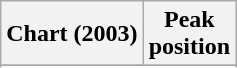<table class="wikitable sortable plainrowheaders" style="text-align:center;">
<tr>
<th scope="col">Chart (2003)</th>
<th scope="col">Peak<br>position</th>
</tr>
<tr>
</tr>
<tr>
</tr>
</table>
